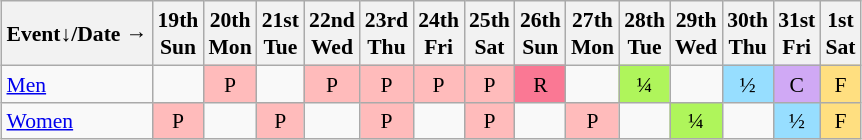<table class="wikitable" style="margin:0.5em auto; font-size:90%; line-height:1.25em; text-align:center">
<tr>
<th>Event↓/Date →</th>
<th>19th<br>Sun</th>
<th>20th<br>Mon</th>
<th>21st<br>Tue</th>
<th>22nd<br>Wed</th>
<th>23rd<br>Thu</th>
<th>24th<br>Fri</th>
<th>25th<br>Sat</th>
<th>26th<br>Sun</th>
<th>27th<br>Mon</th>
<th>28th<br>Tue</th>
<th>29th<br>Wed</th>
<th>30th<br>Thu</th>
<th>31st<br>Fri</th>
<th>1st<br>Sat</th>
</tr>
<tr>
<td style="text-align:left;"><a href='#'>Men</a></td>
<td></td>
<td bgcolor="#FFBBBB">P</td>
<td></td>
<td bgcolor="#FFBBBB">P</td>
<td bgcolor="#FFBBBB">P</td>
<td bgcolor="#FFBBBB">P</td>
<td bgcolor="#FFBBBB">P</td>
<td bgcolor="#FA7894">R</td>
<td></td>
<td bgcolor="#AFF55B">¼</td>
<td></td>
<td bgcolor="#97DEFF">½</td>
<td bgcolor="#D0A9F5">C</td>
<td bgcolor="#FFDF80">F</td>
</tr>
<tr>
<td style="text-align:left;"><a href='#'>Women</a></td>
<td bgcolor="#FFBBBB">P</td>
<td></td>
<td bgcolor="#FFBBBB">P</td>
<td></td>
<td bgcolor="#FFBBBB">P</td>
<td></td>
<td bgcolor="#FFBBBB">P</td>
<td></td>
<td bgcolor="#FFBBBB">P</td>
<td></td>
<td bgcolor="#AFF55B">¼</td>
<td></td>
<td bgcolor="#97DEFF">½</td>
<td bgcolor="#FFDF80">F</td>
</tr>
</table>
